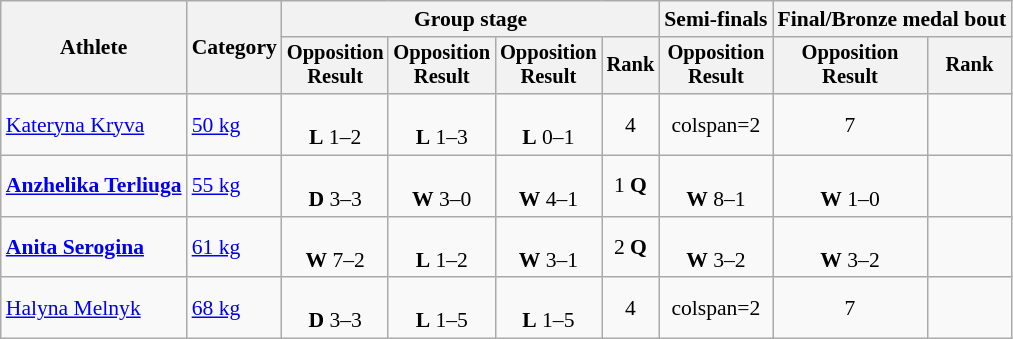<table class="wikitable" style="text-align:center; font-size:90%">
<tr>
<th rowspan=2>Athlete</th>
<th rowspan=2>Category</th>
<th colspan=4>Group stage</th>
<th>Semi-finals</th>
<th colspan=2>Final/Bronze medal bout</th>
</tr>
<tr style="font-size:95%">
<th>Opposition<br>Result</th>
<th>Opposition<br>Result</th>
<th>Opposition<br>Result</th>
<th>Rank</th>
<th>Opposition<br>Result</th>
<th>Opposition<br>Result</th>
<th>Rank</th>
</tr>
<tr>
<td align=left><a href='#'>Kateryna Kryva</a></td>
<td align=left><a href='#'>50 kg</a></td>
<td><br> <strong>L</strong> 1–2</td>
<td><br> <strong>L</strong> 1–3</td>
<td><br> <strong>L</strong> 0–1</td>
<td>4</td>
<td>colspan=2 </td>
<td>7</td>
</tr>
<tr>
<td align=left><strong><a href='#'>Anzhelika Terliuga</a></strong></td>
<td align=left><a href='#'>55 kg</a></td>
<td><br> <strong>D</strong> 3–3</td>
<td><br> <strong>W</strong> 3–0</td>
<td><br> <strong>W</strong> 4–1</td>
<td>1 <strong>Q</strong></td>
<td><br> <strong>W</strong> 8–1</td>
<td><br> <strong>W</strong> 1–0</td>
<td></td>
</tr>
<tr>
<td align=left><strong><a href='#'>Anita Serogina</a></strong></td>
<td align=left><a href='#'>61 kg</a></td>
<td><br> <strong>W</strong> 7–2</td>
<td><br> <strong>L</strong> 1–2</td>
<td><br> <strong>W</strong> 3–1</td>
<td>2 <strong>Q</strong></td>
<td><br> <strong>W</strong> 3–2</td>
<td><br> <strong>W</strong> 3–2</td>
<td></td>
</tr>
<tr>
<td align=left><a href='#'>Halyna Melnyk</a></td>
<td align=left><a href='#'>68 kg</a></td>
<td><br> <strong>D</strong> 3–3</td>
<td><br> <strong>L</strong> 1–5</td>
<td><br> <strong>L</strong> 1–5</td>
<td>4</td>
<td>colspan=2 </td>
<td>7</td>
</tr>
</table>
